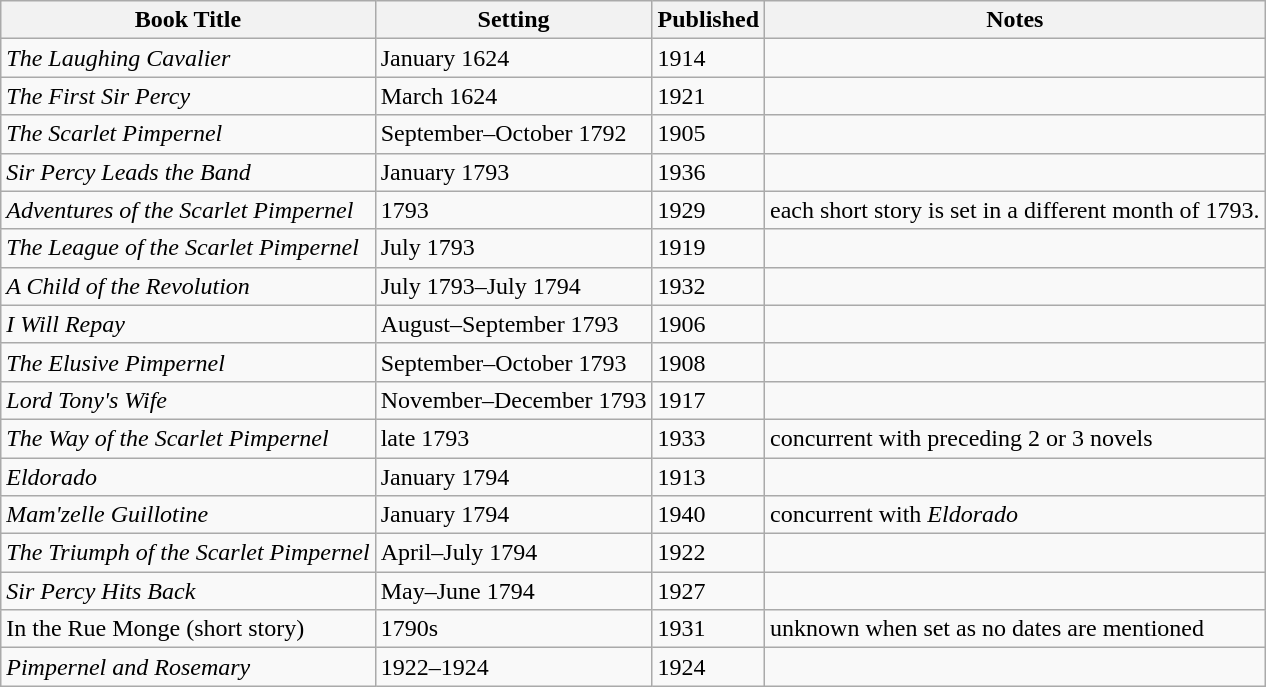<table class="wikitable sortable">
<tr>
<th>Book Title</th>
<th>Setting</th>
<th><strong>Published</strong></th>
<th>Notes</th>
</tr>
<tr>
<td><em>The Laughing Cavalier</em></td>
<td>January 1624</td>
<td>1914</td>
<td></td>
</tr>
<tr>
<td><em>The First Sir Percy</em></td>
<td>March 1624</td>
<td>1921</td>
<td></td>
</tr>
<tr>
<td><em>The Scarlet Pimpernel</em></td>
<td>September–October 1792</td>
<td>1905</td>
<td></td>
</tr>
<tr>
<td><em>Sir Percy Leads the Band</em></td>
<td>January 1793</td>
<td>1936</td>
<td></td>
</tr>
<tr>
<td><em>Adventures of the Scarlet Pimpernel</em></td>
<td>1793</td>
<td>1929</td>
<td>each short story is set in a different month of 1793.</td>
</tr>
<tr>
<td><em>The League of the Scarlet Pimpernel</em></td>
<td>July 1793</td>
<td>1919</td>
<td></td>
</tr>
<tr>
<td><em>A Child of the Revolution</em></td>
<td>July 1793–July 1794</td>
<td>1932</td>
<td></td>
</tr>
<tr>
<td><em>I Will Repay</em></td>
<td>August–September 1793</td>
<td>1906</td>
<td></td>
</tr>
<tr>
<td><em>The Elusive Pimpernel</em></td>
<td>September–October 1793</td>
<td>1908</td>
<td></td>
</tr>
<tr>
<td><em>Lord Tony's Wife</em></td>
<td>November–December 1793</td>
<td>1917</td>
<td></td>
</tr>
<tr>
<td><em>The Way of the Scarlet Pimpernel</em></td>
<td>late 1793</td>
<td>1933</td>
<td>concurrent with preceding 2 or 3 novels</td>
</tr>
<tr>
<td><em>Eldorado</em></td>
<td>January 1794</td>
<td>1913</td>
<td></td>
</tr>
<tr>
<td><em>Mam'zelle Guillotine</em></td>
<td>January 1794</td>
<td>1940</td>
<td>concurrent with <em>Eldorado</em></td>
</tr>
<tr>
<td><em>The Triumph of the Scarlet Pimpernel</em></td>
<td>April–July 1794</td>
<td>1922</td>
<td></td>
</tr>
<tr>
<td><em>Sir Percy Hits Back</em></td>
<td>May–June 1794</td>
<td>1927</td>
<td></td>
</tr>
<tr>
<td>In the Rue Monge (short story)</td>
<td>1790s</td>
<td>1931</td>
<td>unknown when set as no dates are mentioned</td>
</tr>
<tr>
<td><em>Pimpernel and Rosemary</em></td>
<td>1922–1924</td>
<td>1924</td>
<td></td>
</tr>
</table>
